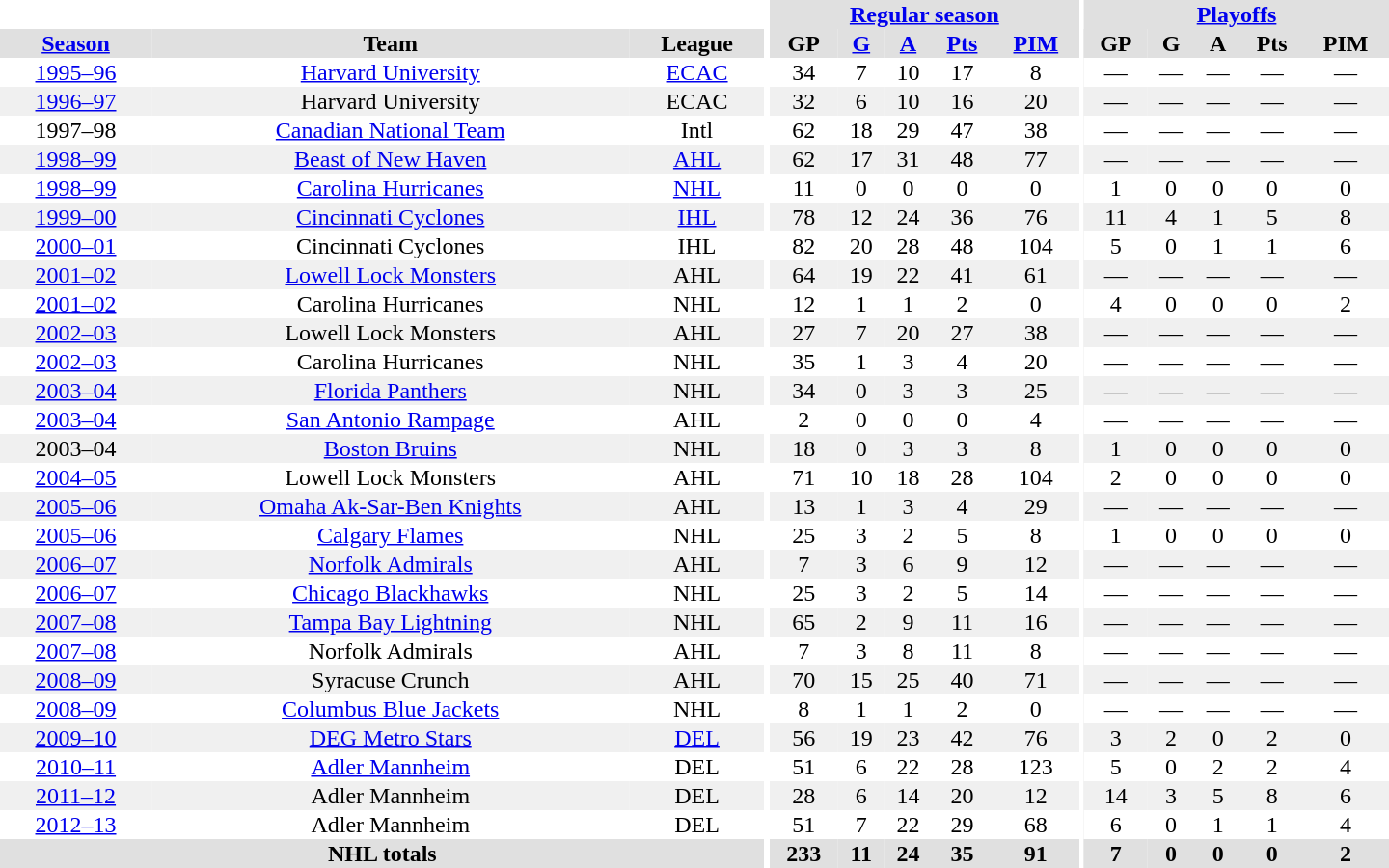<table border="0" cellpadding="1" cellspacing="0" style="text-align:center; width:60em">
<tr bgcolor="#e0e0e0">
<th colspan="3" bgcolor="#ffffff"></th>
<th rowspan="100" bgcolor="#ffffff"></th>
<th colspan="5"><a href='#'>Regular season</a></th>
<th rowspan="100" bgcolor="#ffffff"></th>
<th colspan="5"><a href='#'>Playoffs</a></th>
</tr>
<tr bgcolor="#e0e0e0">
<th><a href='#'>Season</a></th>
<th>Team</th>
<th>League</th>
<th>GP</th>
<th><a href='#'>G</a></th>
<th><a href='#'>A</a></th>
<th><a href='#'>Pts</a></th>
<th><a href='#'>PIM</a></th>
<th>GP</th>
<th>G</th>
<th>A</th>
<th>Pts</th>
<th>PIM</th>
</tr>
<tr>
<td><a href='#'>1995–96</a></td>
<td><a href='#'>Harvard University</a></td>
<td><a href='#'>ECAC</a></td>
<td>34</td>
<td>7</td>
<td>10</td>
<td>17</td>
<td>8</td>
<td>—</td>
<td>—</td>
<td>—</td>
<td>—</td>
<td>—</td>
</tr>
<tr bgcolor="#f0f0f0">
<td><a href='#'>1996–97</a></td>
<td>Harvard University</td>
<td>ECAC</td>
<td>32</td>
<td>6</td>
<td>10</td>
<td>16</td>
<td>20</td>
<td>—</td>
<td>—</td>
<td>—</td>
<td>—</td>
<td>—</td>
</tr>
<tr>
<td>1997–98</td>
<td><a href='#'>Canadian National Team</a></td>
<td>Intl</td>
<td>62</td>
<td>18</td>
<td>29</td>
<td>47</td>
<td>38</td>
<td>—</td>
<td>—</td>
<td>—</td>
<td>—</td>
<td>—</td>
</tr>
<tr bgcolor="#f0f0f0">
<td><a href='#'>1998–99</a></td>
<td><a href='#'>Beast of New Haven</a></td>
<td><a href='#'>AHL</a></td>
<td>62</td>
<td>17</td>
<td>31</td>
<td>48</td>
<td>77</td>
<td>—</td>
<td>—</td>
<td>—</td>
<td>—</td>
<td>—</td>
</tr>
<tr>
<td><a href='#'>1998–99</a></td>
<td><a href='#'>Carolina Hurricanes</a></td>
<td><a href='#'>NHL</a></td>
<td>11</td>
<td>0</td>
<td>0</td>
<td>0</td>
<td>0</td>
<td>1</td>
<td>0</td>
<td>0</td>
<td>0</td>
<td>0</td>
</tr>
<tr bgcolor="#f0f0f0">
<td><a href='#'>1999–00</a></td>
<td><a href='#'>Cincinnati Cyclones</a></td>
<td><a href='#'>IHL</a></td>
<td>78</td>
<td>12</td>
<td>24</td>
<td>36</td>
<td>76</td>
<td>11</td>
<td>4</td>
<td>1</td>
<td>5</td>
<td>8</td>
</tr>
<tr>
<td><a href='#'>2000–01</a></td>
<td>Cincinnati Cyclones</td>
<td>IHL</td>
<td>82</td>
<td>20</td>
<td>28</td>
<td>48</td>
<td>104</td>
<td>5</td>
<td>0</td>
<td>1</td>
<td>1</td>
<td>6</td>
</tr>
<tr bgcolor="#f0f0f0">
<td><a href='#'>2001–02</a></td>
<td><a href='#'>Lowell Lock Monsters</a></td>
<td>AHL</td>
<td>64</td>
<td>19</td>
<td>22</td>
<td>41</td>
<td>61</td>
<td>—</td>
<td>—</td>
<td>—</td>
<td>—</td>
<td>—</td>
</tr>
<tr>
<td><a href='#'>2001–02</a></td>
<td>Carolina Hurricanes</td>
<td>NHL</td>
<td>12</td>
<td>1</td>
<td>1</td>
<td>2</td>
<td>0</td>
<td>4</td>
<td>0</td>
<td>0</td>
<td>0</td>
<td>2</td>
</tr>
<tr bgcolor="#f0f0f0">
<td><a href='#'>2002–03</a></td>
<td>Lowell Lock Monsters</td>
<td>AHL</td>
<td>27</td>
<td>7</td>
<td>20</td>
<td>27</td>
<td>38</td>
<td>—</td>
<td>—</td>
<td>—</td>
<td>—</td>
<td>—</td>
</tr>
<tr>
<td><a href='#'>2002–03</a></td>
<td>Carolina Hurricanes</td>
<td>NHL</td>
<td>35</td>
<td>1</td>
<td>3</td>
<td>4</td>
<td>20</td>
<td>—</td>
<td>—</td>
<td>—</td>
<td>—</td>
<td>—</td>
</tr>
<tr bgcolor="#f0f0f0">
<td><a href='#'>2003–04</a></td>
<td><a href='#'>Florida Panthers</a></td>
<td>NHL</td>
<td>34</td>
<td>0</td>
<td>3</td>
<td>3</td>
<td>25</td>
<td>—</td>
<td>—</td>
<td>—</td>
<td>—</td>
<td>—</td>
</tr>
<tr>
<td><a href='#'>2003–04</a></td>
<td><a href='#'>San Antonio Rampage</a></td>
<td>AHL</td>
<td>2</td>
<td>0</td>
<td>0</td>
<td>0</td>
<td>4</td>
<td>—</td>
<td>—</td>
<td>—</td>
<td>—</td>
<td>—</td>
</tr>
<tr bgcolor="#f0f0f0">
<td>2003–04</td>
<td><a href='#'>Boston Bruins</a></td>
<td>NHL</td>
<td>18</td>
<td>0</td>
<td>3</td>
<td>3</td>
<td>8</td>
<td>1</td>
<td>0</td>
<td>0</td>
<td>0</td>
<td>0</td>
</tr>
<tr>
<td><a href='#'>2004–05</a></td>
<td>Lowell Lock Monsters</td>
<td>AHL</td>
<td>71</td>
<td>10</td>
<td>18</td>
<td>28</td>
<td>104</td>
<td>2</td>
<td>0</td>
<td>0</td>
<td>0</td>
<td>0</td>
</tr>
<tr bgcolor="#f0f0f0">
<td><a href='#'>2005–06</a></td>
<td><a href='#'>Omaha Ak-Sar-Ben Knights</a></td>
<td>AHL</td>
<td>13</td>
<td>1</td>
<td>3</td>
<td>4</td>
<td>29</td>
<td>—</td>
<td>—</td>
<td>—</td>
<td>—</td>
<td>—</td>
</tr>
<tr>
<td><a href='#'>2005–06</a></td>
<td><a href='#'>Calgary Flames</a></td>
<td>NHL</td>
<td>25</td>
<td>3</td>
<td>2</td>
<td>5</td>
<td>8</td>
<td>1</td>
<td>0</td>
<td>0</td>
<td>0</td>
<td>0</td>
</tr>
<tr bgcolor="#f0f0f0">
<td><a href='#'>2006–07</a></td>
<td><a href='#'>Norfolk Admirals</a></td>
<td>AHL</td>
<td>7</td>
<td>3</td>
<td>6</td>
<td>9</td>
<td>12</td>
<td>—</td>
<td>—</td>
<td>—</td>
<td>—</td>
<td>—</td>
</tr>
<tr>
<td><a href='#'>2006–07</a></td>
<td><a href='#'>Chicago Blackhawks</a></td>
<td>NHL</td>
<td>25</td>
<td>3</td>
<td>2</td>
<td>5</td>
<td>14</td>
<td>—</td>
<td>—</td>
<td>—</td>
<td>—</td>
<td>—</td>
</tr>
<tr bgcolor="#f0f0f0">
<td><a href='#'>2007–08</a></td>
<td><a href='#'>Tampa Bay Lightning</a></td>
<td>NHL</td>
<td>65</td>
<td>2</td>
<td>9</td>
<td>11</td>
<td>16</td>
<td>—</td>
<td>—</td>
<td>—</td>
<td>—</td>
<td>—</td>
</tr>
<tr>
<td><a href='#'>2007–08</a></td>
<td>Norfolk Admirals</td>
<td>AHL</td>
<td>7</td>
<td>3</td>
<td>8</td>
<td>11</td>
<td>8</td>
<td>—</td>
<td>—</td>
<td>—</td>
<td>—</td>
<td>—</td>
</tr>
<tr bgcolor="#f0f0f0">
<td><a href='#'>2008–09</a></td>
<td>Syracuse Crunch</td>
<td>AHL</td>
<td>70</td>
<td>15</td>
<td>25</td>
<td>40</td>
<td>71</td>
<td>—</td>
<td>—</td>
<td>—</td>
<td>—</td>
<td>—</td>
</tr>
<tr>
<td><a href='#'>2008–09</a></td>
<td><a href='#'>Columbus Blue Jackets</a></td>
<td>NHL</td>
<td>8</td>
<td>1</td>
<td>1</td>
<td>2</td>
<td>0</td>
<td>—</td>
<td>—</td>
<td>—</td>
<td>—</td>
<td>—</td>
</tr>
<tr bgcolor="#f0f0f0">
<td><a href='#'>2009–10</a></td>
<td><a href='#'>DEG Metro Stars</a></td>
<td><a href='#'>DEL</a></td>
<td>56</td>
<td>19</td>
<td>23</td>
<td>42</td>
<td>76</td>
<td>3</td>
<td>2</td>
<td>0</td>
<td>2</td>
<td>0</td>
</tr>
<tr>
<td><a href='#'>2010–11</a></td>
<td><a href='#'>Adler Mannheim</a></td>
<td>DEL</td>
<td>51</td>
<td>6</td>
<td>22</td>
<td>28</td>
<td>123</td>
<td>5</td>
<td>0</td>
<td>2</td>
<td>2</td>
<td>4</td>
</tr>
<tr bgcolor="#f0f0f0">
<td><a href='#'>2011–12</a></td>
<td>Adler Mannheim</td>
<td>DEL</td>
<td>28</td>
<td>6</td>
<td>14</td>
<td>20</td>
<td>12</td>
<td>14</td>
<td>3</td>
<td>5</td>
<td>8</td>
<td>6</td>
</tr>
<tr>
<td><a href='#'>2012–13</a></td>
<td>Adler Mannheim</td>
<td>DEL</td>
<td>51</td>
<td>7</td>
<td>22</td>
<td>29</td>
<td>68</td>
<td>6</td>
<td>0</td>
<td>1</td>
<td>1</td>
<td>4</td>
</tr>
<tr bgcolor="#e0e0e0">
<th colspan="3">NHL totals</th>
<th>233</th>
<th>11</th>
<th>24</th>
<th>35</th>
<th>91</th>
<th>7</th>
<th>0</th>
<th>0</th>
<th>0</th>
<th>2</th>
</tr>
</table>
